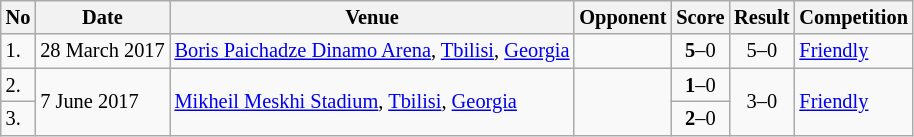<table class="wikitable" style="font-size:85%;">
<tr>
<th>No</th>
<th>Date</th>
<th>Venue</th>
<th>Opponent</th>
<th>Score</th>
<th>Result</th>
<th>Competition</th>
</tr>
<tr>
<td>1.</td>
<td>28 March 2017</td>
<td><a href='#'>Boris Paichadze Dinamo Arena</a>, <a href='#'>Tbilisi</a>, <a href='#'>Georgia</a></td>
<td></td>
<td align=center><strong>5</strong>–0</td>
<td align=center>5–0</td>
<td><a href='#'>Friendly</a></td>
</tr>
<tr>
<td>2.</td>
<td rowspan="2">7 June 2017</td>
<td rowspan="2"><a href='#'>Mikheil Meskhi Stadium</a>, <a href='#'>Tbilisi</a>, <a href='#'>Georgia</a></td>
<td rowspan="2"></td>
<td align=center><strong>1</strong>–0</td>
<td rowspan="2" style="text-align:center">3–0</td>
<td rowspan="2"><a href='#'>Friendly</a></td>
</tr>
<tr>
<td>3.</td>
<td align=center><strong>2</strong>–0</td>
</tr>
</table>
